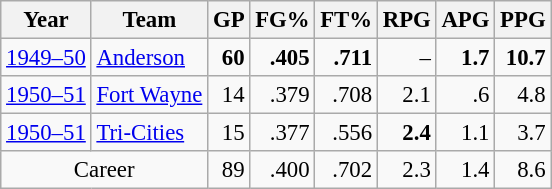<table class="wikitable sortable" style="font-size:95%; text-align:right;">
<tr>
<th>Year</th>
<th>Team</th>
<th>GP</th>
<th>FG%</th>
<th>FT%</th>
<th>RPG</th>
<th>APG</th>
<th>PPG</th>
</tr>
<tr>
<td style="text-align:left;"><a href='#'>1949–50</a></td>
<td style="text-align:left;"><a href='#'>Anderson</a></td>
<td><strong>60</strong></td>
<td><strong>.405</strong></td>
<td><strong>.711</strong></td>
<td>–</td>
<td><strong>1.7</strong></td>
<td><strong>10.7</strong></td>
</tr>
<tr>
<td style="text-align:left;"><a href='#'>1950–51</a></td>
<td style="text-align:left;"><a href='#'>Fort Wayne</a></td>
<td>14</td>
<td>.379</td>
<td>.708</td>
<td>2.1</td>
<td>.6</td>
<td>4.8</td>
</tr>
<tr>
<td style="text-align:left;"><a href='#'>1950–51</a></td>
<td style="text-align:left;"><a href='#'>Tri-Cities</a></td>
<td>15</td>
<td>.377</td>
<td>.556</td>
<td><strong>2.4</strong></td>
<td>1.1</td>
<td>3.7</td>
</tr>
<tr class="sortbottom">
<td style="text-align:center;" colspan="2">Career</td>
<td>89</td>
<td>.400</td>
<td>.702</td>
<td>2.3</td>
<td>1.4</td>
<td>8.6</td>
</tr>
</table>
